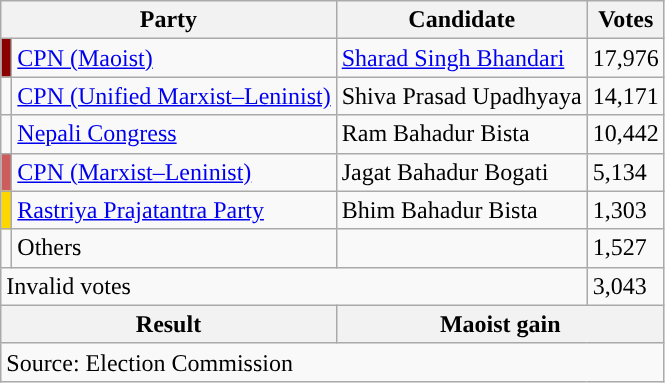<table class="wikitable">
<tr>
<th colspan="2">Party</th>
<th>Candidate</th>
<th>Votes</th>
</tr>
<tr>
<td style="background-color:darkred"></td>
<td><a href='#'>CPN (Maoist)</a></td>
<td><a href='#'>Sharad Singh Bhandari</a></td>
<td>17,976</td>
</tr>
<tr>
<td style="background-color:"></td>
<td><a href='#'>CPN (Unified Marxist–Leninist)</a></td>
<td>Shiva Prasad Upadhyaya</td>
<td>14,171</td>
</tr>
<tr>
<td style="background-color:"></td>
<td><a href='#'>Nepali Congress</a></td>
<td>Ram Bahadur Bista</td>
<td>10,442</td>
</tr>
<tr>
<td style="background-color:indianred"></td>
<td><a href='#'>CPN (Marxist–Leninist)</a></td>
<td>Jagat Bahadur Bogati</td>
<td>5,134</td>
</tr>
<tr>
<td style="background-color:gold"></td>
<td><a href='#'>Rastriya Prajatantra Party</a></td>
<td>Bhim Bahadur Bista</td>
<td>1,303</td>
</tr>
<tr>
<td></td>
<td>Others</td>
<td></td>
<td>1,527</td>
</tr>
<tr>
<td colspan="3">Invalid votes</td>
<td>3,043</td>
</tr>
<tr>
<th colspan="2">Result</th>
<th colspan="2">Maoist gain</th>
</tr>
<tr>
<td colspan="4">Source: Election Commission</td>
</tr>
</table>
